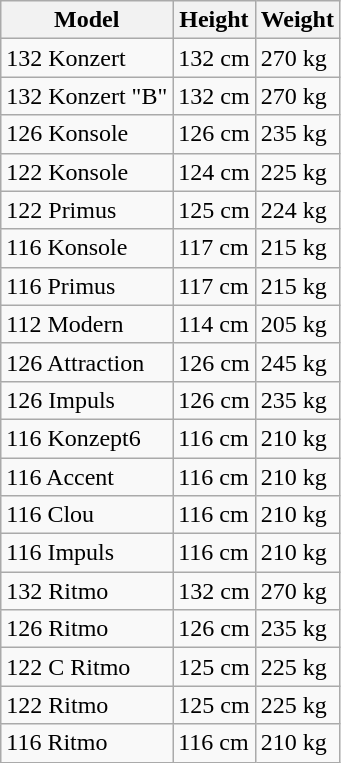<table class="wikitable">
<tr>
<th>Model</th>
<th>Height</th>
<th>Weight</th>
</tr>
<tr>
<td>132 Konzert</td>
<td>132 cm</td>
<td>270 kg</td>
</tr>
<tr>
<td>132 Konzert "B"</td>
<td>132 cm</td>
<td>270 kg</td>
</tr>
<tr>
<td>126 Konsole</td>
<td>126 cm</td>
<td>235 kg</td>
</tr>
<tr>
<td>122 Konsole</td>
<td>124 cm</td>
<td>225 kg</td>
</tr>
<tr>
<td>122 Primus</td>
<td>125 cm</td>
<td>224 kg</td>
</tr>
<tr>
<td>116 Konsole</td>
<td>117 cm</td>
<td>215 kg</td>
</tr>
<tr>
<td>116 Primus</td>
<td>117 cm</td>
<td>215 kg</td>
</tr>
<tr>
<td>112 Modern</td>
<td>114 cm</td>
<td>205 kg</td>
</tr>
<tr>
<td>126 Attraction</td>
<td>126 cm</td>
<td>245 kg</td>
</tr>
<tr>
<td>126 Impuls</td>
<td>126 cm</td>
<td>235 kg</td>
</tr>
<tr>
<td>116 Konzept6</td>
<td>116 cm</td>
<td>210 kg</td>
</tr>
<tr>
<td>116 Accent</td>
<td>116 cm</td>
<td>210 kg</td>
</tr>
<tr>
<td>116 Clou</td>
<td>116 cm</td>
<td>210 kg</td>
</tr>
<tr>
<td>116 Impuls</td>
<td>116 cm</td>
<td>210 kg</td>
</tr>
<tr>
<td>132 Ritmo</td>
<td>132 cm</td>
<td>270 kg</td>
</tr>
<tr>
<td>126 Ritmo</td>
<td>126 cm</td>
<td>235 kg</td>
</tr>
<tr>
<td>122 C Ritmo</td>
<td>125 cm</td>
<td>225 kg</td>
</tr>
<tr>
<td>122 Ritmo</td>
<td>125 cm</td>
<td>225 kg</td>
</tr>
<tr>
<td>116 Ritmo</td>
<td>116 cm</td>
<td>210 kg</td>
</tr>
</table>
